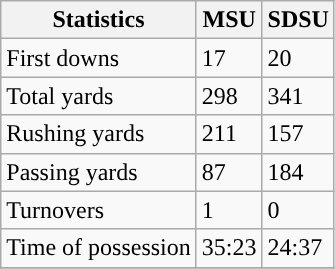<table class="wikitable">
<tr>
<th>Statistics</th>
<th>MSU</th>
<th>SDSU</th>
</tr>
<tr>
<td>First downs</td>
<td>17</td>
<td>20</td>
</tr>
<tr>
<td>Total yards</td>
<td>298</td>
<td>341</td>
</tr>
<tr>
<td>Rushing yards</td>
<td>211</td>
<td>157</td>
</tr>
<tr>
<td>Passing yards</td>
<td>87</td>
<td>184</td>
</tr>
<tr>
<td>Turnovers</td>
<td>1</td>
<td>0</td>
</tr>
<tr>
<td>Time of possession</td>
<td>35:23</td>
<td>24:37</td>
</tr>
<tr>
</tr>
</table>
